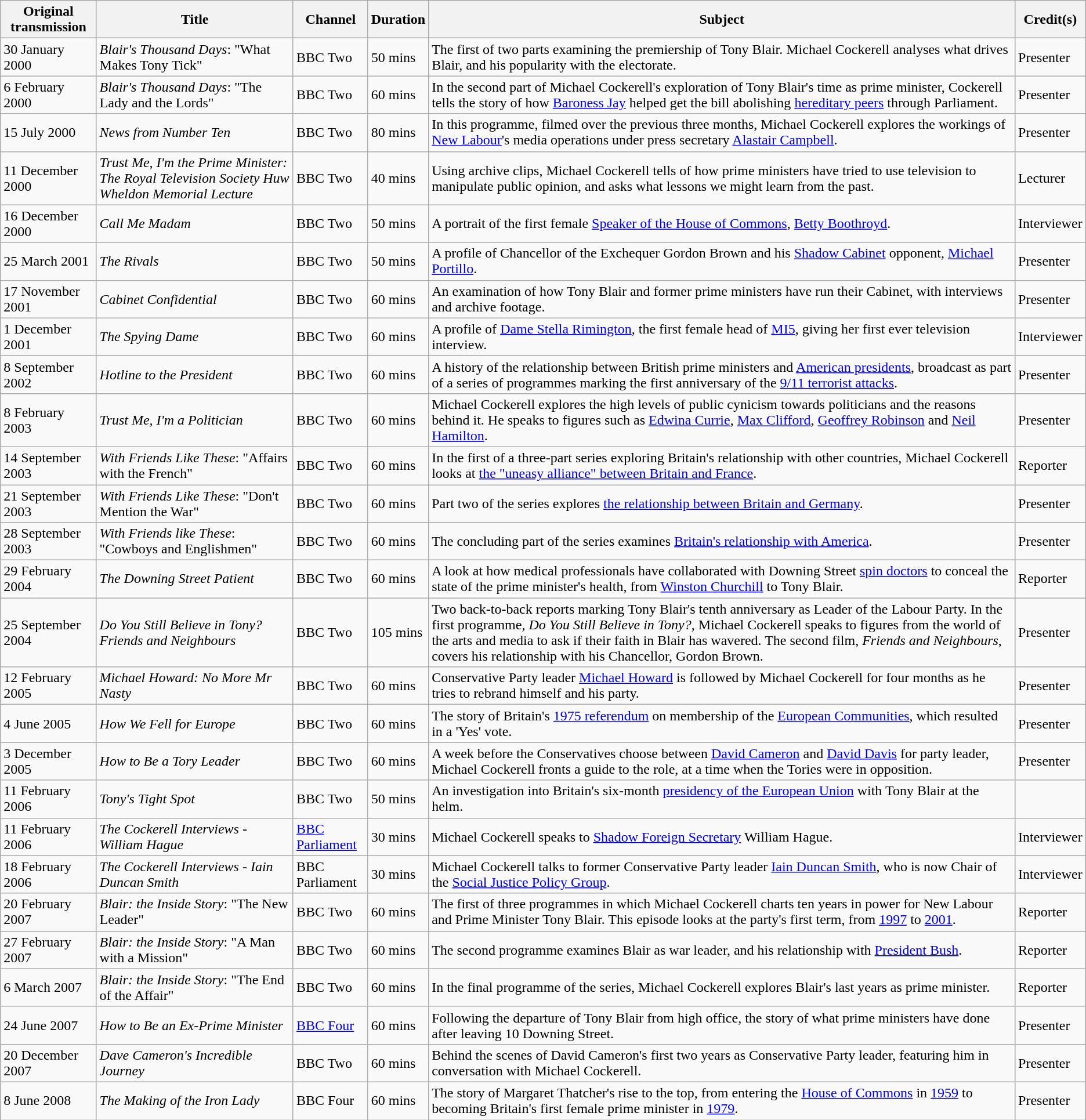<table class="wikitable">
<tr>
<th>Original transmission</th>
<th>Title</th>
<th>Channel</th>
<th>Duration</th>
<th>Subject</th>
<th>Credit(s)</th>
</tr>
<tr>
<td>30 January 2000</td>
<td><em>Blair's Thousand Days</em>: "What Makes Tony Tick"</td>
<td>BBC Two</td>
<td>50 mins</td>
<td>The first of two parts examining the premiership of Tony Blair. Michael Cockerell analyses what drives Blair, and his popularity with the electorate.</td>
<td>Presenter</td>
</tr>
<tr>
<td>6 February 2000</td>
<td><em>Blair's Thousand Days</em>: "The Lady and the Lords"</td>
<td>BBC Two</td>
<td>60 mins</td>
<td>In the second part of Michael Cockerell's exploration of Tony Blair's time as prime minister, Cockerell tells the story of how <a href='#'>Baroness Jay</a> helped get the bill abolishing <a href='#'>hereditary peers</a> through Parliament.</td>
<td>Presenter</td>
</tr>
<tr>
<td>15 July 2000</td>
<td><em>News from Number Ten</em></td>
<td>BBC Two</td>
<td>80 mins</td>
<td>In this programme, filmed over the previous three months, Michael Cockerell explores the workings of <a href='#'>New Labour</a>'s media operations under press secretary <a href='#'>Alastair Campbell</a>.</td>
<td>Presenter</td>
</tr>
<tr>
<td>11 December 2000</td>
<td><em>Trust Me, I'm the Prime Minister: The Royal Television Society Huw Wheldon Memorial Lecture</em></td>
<td>BBC Two</td>
<td>40 mins</td>
<td>Using archive clips, Michael Cockerell tells of how prime ministers have tried to use television to manipulate public opinion, and asks what lessons we might learn from the past.</td>
<td>Lecturer</td>
</tr>
<tr>
<td>16 December 2000</td>
<td><em>Call Me Madam</em></td>
<td>BBC Two</td>
<td>50 mins</td>
<td>A portrait of the first female <a href='#'>Speaker of the House of Commons</a>, <a href='#'>Betty Boothroyd</a>.</td>
<td>Interviewer</td>
</tr>
<tr>
<td>25 March 2001</td>
<td><em>The Rivals</em></td>
<td>BBC Two</td>
<td>50 mins</td>
<td>A profile of Chancellor of the Exchequer Gordon Brown and his <a href='#'>Shadow Cabinet</a> opponent, <a href='#'>Michael Portillo</a>.</td>
<td>Presenter</td>
</tr>
<tr>
<td>17 November 2001</td>
<td><em>Cabinet Confidential</em></td>
<td>BBC Two</td>
<td>60 mins</td>
<td>An examination of how Tony Blair and former prime ministers have run their Cabinet, with interviews and archive footage.</td>
<td>Presenter</td>
</tr>
<tr>
<td>1 December 2001</td>
<td><em>The Spying Dame</em></td>
<td>BBC Two</td>
<td>60 mins</td>
<td>A profile of <a href='#'>Dame Stella Rimington</a>, the first female head of <a href='#'>MI5</a>, giving her first ever television interview.</td>
<td>Interviewer</td>
</tr>
<tr>
<td>8 September 2002</td>
<td><em>Hotline to the President</em></td>
<td>BBC Two</td>
<td>60 mins</td>
<td>A history of the relationship between British prime ministers and <a href='#'>American presidents</a>, broadcast as part of a series of programmes marking the first anniversary of the <a href='#'>9/11 terrorist attacks</a>.</td>
<td>Presenter</td>
</tr>
<tr>
<td>8 February 2003</td>
<td><em>Trust Me, I'm a Politician</em></td>
<td>BBC Two</td>
<td>60 mins</td>
<td>Michael Cockerell explores the high levels of public cynicism towards politicians and the reasons behind it. He speaks to figures such as <a href='#'>Edwina Currie</a>, <a href='#'>Max Clifford</a>, <a href='#'>Geoffrey Robinson</a> and <a href='#'>Neil Hamilton</a>.</td>
<td>Presenter</td>
</tr>
<tr>
<td>14 September 2003</td>
<td><em>With Friends Like These</em>: "Affairs with the French"</td>
<td>BBC Two</td>
<td>60 mins</td>
<td>In the first of a three-part series exploring Britain's relationship with other countries, Michael Cockerell looks at <a href='#'>the "uneasy alliance" between Britain and France</a>.</td>
<td>Reporter</td>
</tr>
<tr>
<td>21 September 2003</td>
<td><em>With Friends Like These</em>: "Don't Mention the War"</td>
<td>BBC Two</td>
<td>60 mins</td>
<td>Part two of the series explores <a href='#'>the relationship between Britain and Germany</a>.</td>
<td>Presenter</td>
</tr>
<tr>
<td>28 September 2003</td>
<td><em>With Friends like These</em>: "Cowboys and Englishmen"</td>
<td>BBC Two</td>
<td>60 mins</td>
<td>The concluding part of the series examines <a href='#'>Britain's relationship with America</a>.</td>
<td>Presenter</td>
</tr>
<tr>
<td>29 February 2004</td>
<td><em>The Downing Street Patient</em></td>
<td>BBC Two</td>
<td>60 mins</td>
<td>A look at how medical professionals have collaborated with Downing Street <a href='#'>spin doctors</a> to conceal the state of the prime minister's health, from <a href='#'>Winston Churchill</a> to Tony Blair.</td>
<td>Reporter</td>
</tr>
<tr>
<td>25 September 2004</td>
<td><em>Do You Still Believe in Tony?</em><em>Friends and Neighbours</em></td>
<td>BBC Two</td>
<td>105 mins</td>
<td>Two back-to-back reports marking Tony Blair's tenth anniversary as Leader of the Labour Party. In the first programme, <em>Do You Still Believe in Tony?</em>, Michael Cockerell speaks to figures from the world of the arts and media to ask if their faith in Blair has wavered. The second film, <em>Friends and Neighbours</em>, covers his relationship with his Chancellor, Gordon Brown.</td>
<td>Presenter</td>
</tr>
<tr>
<td>12 February 2005</td>
<td><em>Michael Howard: No More Mr Nasty</em></td>
<td>BBC Two</td>
<td>60 mins</td>
<td>Conservative Party leader <a href='#'>Michael Howard</a> is followed by Michael Cockerell for four months as he tries to rebrand himself and his party.</td>
<td>Presenter</td>
</tr>
<tr>
<td>4 June 2005</td>
<td><em>How We Fell for Europe</em></td>
<td>BBC Two</td>
<td>60 mins</td>
<td>The story of Britain's <a href='#'>1975 referendum</a> on membership of the <a href='#'>European Communities</a>, which resulted in a 'Yes' vote.</td>
<td>Presenter</td>
</tr>
<tr>
<td>3 December 2005</td>
<td><em>How to Be a Tory Leader</em></td>
<td>BBC Two</td>
<td>60 mins</td>
<td>A week before the Conservatives choose between <a href='#'>David Cameron</a> and <a href='#'>David Davis</a> for party leader, Michael Cockerell fronts a guide to the role, at a time when the Tories were in opposition.</td>
<td>Presenter</td>
</tr>
<tr>
<td>11 February 2006</td>
<td><em>Tony's Tight Spot</em></td>
<td>BBC Two</td>
<td>50 mins</td>
<td>An investigation into Britain's six-month <a href='#'>presidency of the European Union</a> with Tony Blair at the helm.</td>
<td></td>
</tr>
<tr>
<td>11 February 2006</td>
<td><em>The Cockerell Interviews - William Hague</em></td>
<td><a href='#'>BBC Parliament</a></td>
<td>30 mins</td>
<td>Michael Cockerell speaks to <a href='#'>Shadow Foreign Secretary</a> William Hague.</td>
<td>Interviewer</td>
</tr>
<tr>
<td>18 February 2006</td>
<td><em>The Cockerell Interviews - Iain Duncan Smith</em></td>
<td>BBC Parliament</td>
<td>30 mins</td>
<td>Michael Cockerell talks to former Conservative Party leader <a href='#'>Iain Duncan Smith</a>, who is now Chair of the <a href='#'>Social Justice Policy Group</a>.</td>
<td>Interviewer</td>
</tr>
<tr>
<td>20 February 2007</td>
<td><em>Blair: the Inside Story</em>: "The New Leader"</td>
<td>BBC Two</td>
<td>60 mins</td>
<td>The first of three programmes in which Michael Cockerell charts ten years in power for New Labour and Prime Minister Tony Blair. This episode looks at the party's first term, from <a href='#'>1997</a> to <a href='#'>2001</a>.</td>
<td>Reporter</td>
</tr>
<tr>
<td>27 February 2007</td>
<td><em>Blair: the Inside Story</em>: "A Man with a Mission"</td>
<td>BBC Two</td>
<td>60 mins</td>
<td>The second programme examines Blair as war leader, and his relationship with <a href='#'>President Bush</a>.</td>
<td>Reporter</td>
</tr>
<tr>
<td>6 March 2007</td>
<td><em>Blair: the Inside Story</em>: "The End of the Affair"</td>
<td>BBC Two</td>
<td>60 mins</td>
<td>In the final programme of the series, Michael Cockerell explores Blair's last years as prime minister.</td>
<td>Reporter</td>
</tr>
<tr>
<td>24 June 2007</td>
<td><em>How to Be an Ex-Prime Minister</em></td>
<td><a href='#'>BBC Four</a></td>
<td>60 mins</td>
<td>Following the departure of Tony Blair from high office, the story of what prime ministers have done after leaving 10 Downing Street.</td>
<td>Presenter</td>
</tr>
<tr>
<td>20 December 2007</td>
<td><em>Dave Cameron's Incredible Journey</em></td>
<td>BBC Two</td>
<td>60 mins</td>
<td>Behind the scenes of David Cameron's first two years as Conservative Party leader, featuring him in conversation with Michael Cockerell.</td>
<td>Presenter</td>
</tr>
<tr>
<td>8 June 2008</td>
<td><em>The Making of the Iron Lady</em></td>
<td>BBC Four</td>
<td>60 mins</td>
<td>The story of Margaret Thatcher's rise to the top, from entering the <a href='#'>House of Commons</a> in <a href='#'>1959</a> to becoming Britain's first female prime minister in <a href='#'>1979</a>.</td>
<td>Presenter</td>
</tr>
</table>
